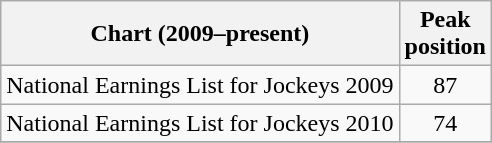<table class="wikitable sortable">
<tr>
<th>Chart (2009–present)</th>
<th>Peak<br>position</th>
</tr>
<tr>
<td>National Earnings List for Jockeys 2009</td>
<td style="text-align:center;">87</td>
</tr>
<tr>
<td>National Earnings List for Jockeys 2010</td>
<td style="text-align:center;">74</td>
</tr>
<tr>
</tr>
</table>
